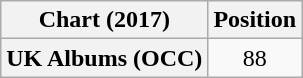<table class="wikitable plainrowheaders" style="text-align:center">
<tr>
<th scope="col">Chart (2017)</th>
<th scope="col">Position</th>
</tr>
<tr>
<th scope="row">UK Albums (OCC)</th>
<td>88</td>
</tr>
</table>
